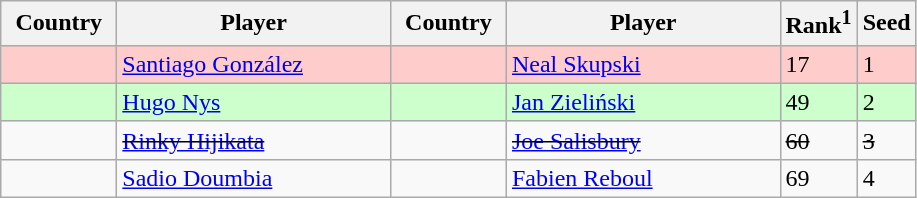<table class="sortable wikitable">
<tr>
<th width="70">Country</th>
<th width="175">Player</th>
<th width="70">Country</th>
<th width="175">Player</th>
<th>Rank<sup>1</sup></th>
<th>Seed</th>
</tr>
<tr bgcolor=#fcc>
<td></td>
<td><a href='#'>Santiago González</a></td>
<td></td>
<td><a href='#'>Neal Skupski</a></td>
<td>17</td>
<td>1</td>
</tr>
<tr bgcolor=#cfc>
<td></td>
<td><a href='#'>Hugo Nys</a></td>
<td></td>
<td><a href='#'>Jan Zieliński</a></td>
<td>49</td>
<td>2</td>
</tr>
<tr>
<td><s></s></td>
<td><s><a href='#'>Rinky Hijikata</a></s></td>
<td><s></s></td>
<td><s><a href='#'>Joe Salisbury</a></s></td>
<td><s>60</s></td>
<td><s>3</s></td>
</tr>
<tr>
<td></td>
<td><a href='#'>Sadio Doumbia</a></td>
<td></td>
<td><a href='#'>Fabien Reboul</a></td>
<td>69</td>
<td>4</td>
</tr>
</table>
